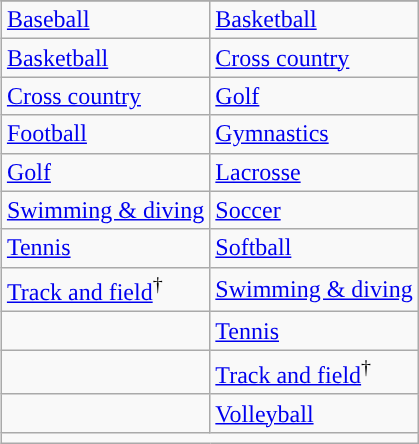<table class="wikitable" style="float:right; clear:left; margin:0 0 1em 1em;">
<tr>
</tr>
<tr>
<td><a href='#'>Baseball</a></td>
<td><a href='#'>Basketball</a></td>
</tr>
<tr>
<td><a href='#'>Basketball</a></td>
<td><a href='#'>Cross country</a></td>
</tr>
<tr>
<td><a href='#'>Cross country</a></td>
<td><a href='#'>Golf</a></td>
</tr>
<tr>
<td><a href='#'>Football</a></td>
<td><a href='#'>Gymnastics</a></td>
</tr>
<tr>
<td><a href='#'>Golf</a></td>
<td><a href='#'>Lacrosse</a></td>
</tr>
<tr>
<td><a href='#'>Swimming & diving</a></td>
<td><a href='#'>Soccer</a></td>
</tr>
<tr>
<td><a href='#'>Tennis</a></td>
<td><a href='#'>Softball</a></td>
</tr>
<tr>
<td><a href='#'>Track and field</a><sup>†</sup></td>
<td><a href='#'>Swimming & diving</a></td>
</tr>
<tr>
<td></td>
<td><a href='#'>Tennis</a></td>
</tr>
<tr>
<td></td>
<td><a href='#'>Track and field</a><sup>†</sup></td>
</tr>
<tr>
<td></td>
<td><a href='#'>Volleyball</a></td>
</tr>
<tr>
<td colspan="2"></td>
</tr>
</table>
